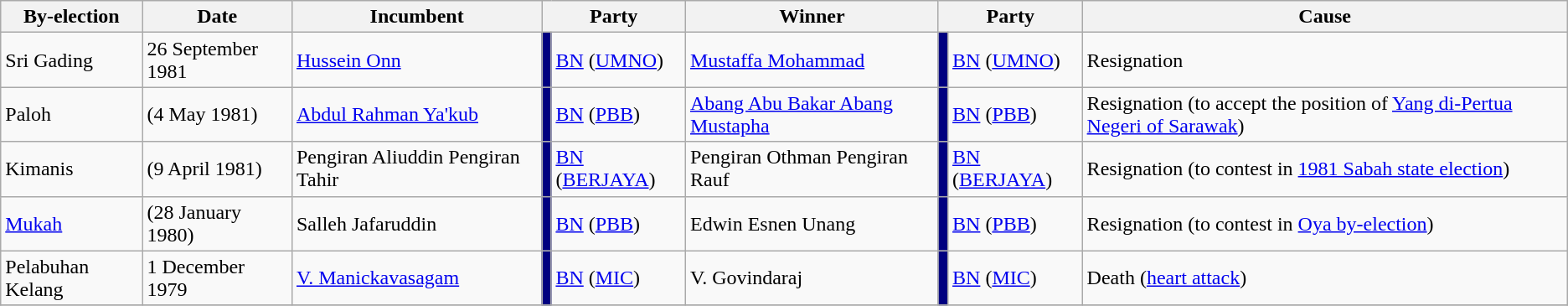<table class="wikitable">
<tr>
<th>By-election</th>
<th>Date</th>
<th>Incumbent</th>
<th colspan=2>Party</th>
<th>Winner</th>
<th colspan=2>Party</th>
<th>Cause</th>
</tr>
<tr>
<td>Sri Gading</td>
<td>26 September 1981</td>
<td><a href='#'>Hussein Onn</a></td>
<td bgcolor=#000080></td>
<td><a href='#'>BN</a> (<a href='#'>UMNO</a>)</td>
<td><a href='#'>Mustaffa Mohammad</a></td>
<td bgcolor=#000080></td>
<td><a href='#'>BN</a> (<a href='#'>UMNO</a>)</td>
<td>Resignation</td>
</tr>
<tr>
<td>Paloh</td>
<td>(4 May 1981)</td>
<td><a href='#'>Abdul Rahman Ya'kub</a></td>
<td bgcolor=#000080></td>
<td><a href='#'>BN</a> (<a href='#'>PBB</a>)</td>
<td><a href='#'>Abang Abu Bakar Abang Mustapha</a></td>
<td bgcolor=#000080></td>
<td><a href='#'>BN</a> (<a href='#'>PBB</a>)</td>
<td>Resignation (to accept the position of <a href='#'>Yang di-Pertua Negeri of Sarawak</a>)</td>
</tr>
<tr>
<td>Kimanis</td>
<td>(9 April 1981)</td>
<td>Pengiran Aliuddin Pengiran Tahir</td>
<td bgcolor=#000080></td>
<td><a href='#'>BN</a> (<a href='#'>BERJAYA</a>)</td>
<td>Pengiran Othman Pengiran Rauf</td>
<td bgcolor=#000080></td>
<td><a href='#'>BN</a> (<a href='#'>BERJAYA</a>)</td>
<td>Resignation (to contest in <a href='#'>1981 Sabah state election</a>)</td>
</tr>
<tr>
<td><a href='#'>Mukah</a></td>
<td>(28 January 1980)</td>
<td>Salleh Jafaruddin</td>
<td bgcolor=#000080></td>
<td><a href='#'>BN</a> (<a href='#'>PBB</a>)</td>
<td>Edwin Esnen Unang</td>
<td bgcolor=#000080></td>
<td><a href='#'>BN</a> (<a href='#'>PBB</a>)</td>
<td>Resignation (to contest in <a href='#'>Oya by-election</a>)</td>
</tr>
<tr>
<td>Pelabuhan Kelang</td>
<td>1 December 1979</td>
<td><a href='#'>V. Manickavasagam</a></td>
<td bgcolor=#000080></td>
<td><a href='#'>BN</a> (<a href='#'>MIC</a>)</td>
<td>V. Govindaraj</td>
<td bgcolor=#000080></td>
<td><a href='#'>BN</a> (<a href='#'>MIC</a>)</td>
<td>Death (<a href='#'>heart attack</a>)</td>
</tr>
<tr>
</tr>
</table>
